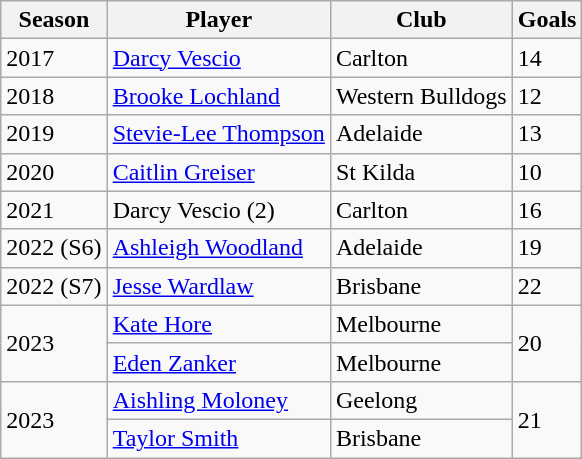<table class="wikitable">
<tr>
<th>Season</th>
<th>Player</th>
<th>Club</th>
<th>Goals</th>
</tr>
<tr>
<td>2017</td>
<td><a href='#'>Darcy Vescio</a></td>
<td>Carlton</td>
<td>14</td>
</tr>
<tr>
<td>2018</td>
<td><a href='#'>Brooke Lochland</a></td>
<td>Western Bulldogs</td>
<td>12</td>
</tr>
<tr>
<td>2019</td>
<td><a href='#'>Stevie-Lee Thompson</a></td>
<td>Adelaide</td>
<td>13</td>
</tr>
<tr>
<td>2020</td>
<td><a href='#'>Caitlin Greiser</a></td>
<td>St Kilda</td>
<td>10</td>
</tr>
<tr>
<td>2021</td>
<td>Darcy Vescio (2)</td>
<td>Carlton</td>
<td>16</td>
</tr>
<tr>
<td>2022 (S6)</td>
<td><a href='#'>Ashleigh Woodland</a></td>
<td>Adelaide</td>
<td>19</td>
</tr>
<tr>
<td>2022 (S7)</td>
<td><a href='#'>Jesse Wardlaw</a></td>
<td>Brisbane</td>
<td>22</td>
</tr>
<tr>
<td rowspan="2">2023</td>
<td><a href='#'>Kate Hore</a></td>
<td>Melbourne</td>
<td rowspan="2">20</td>
</tr>
<tr>
<td><a href='#'>Eden Zanker</a></td>
<td>Melbourne</td>
</tr>
<tr>
<td rowspan="2">2023</td>
<td><a href='#'>Aishling Moloney</a></td>
<td>Geelong</td>
<td rowspan="2">21</td>
</tr>
<tr>
<td><a href='#'>Taylor Smith</a></td>
<td>Brisbane</td>
</tr>
</table>
